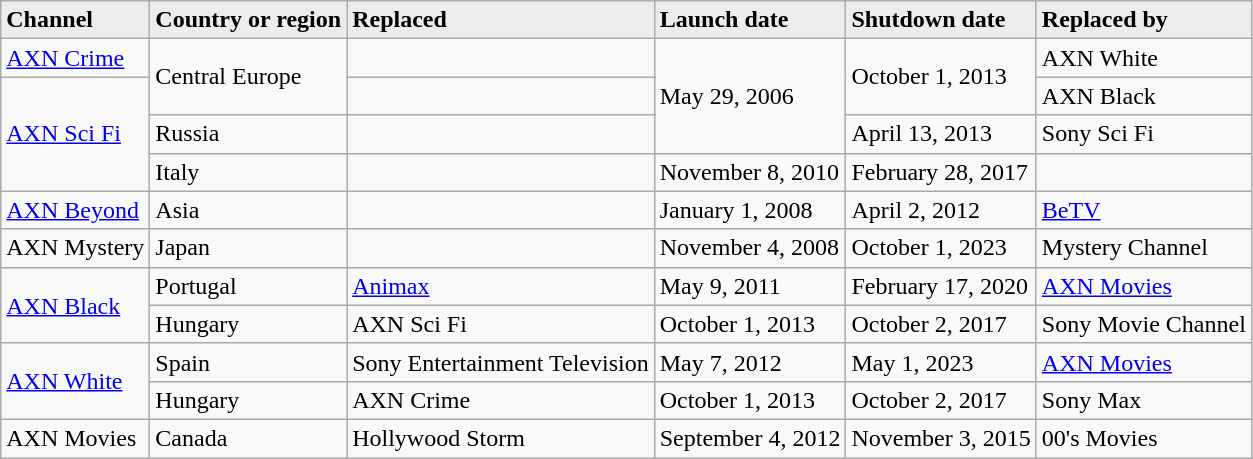<table class="sortable wikitable">
<tr bgcolor="#ececec">
<td><strong>Channel</strong></td>
<td><strong>Country or region</strong></td>
<td><strong>Replaced</strong></td>
<td><strong>Launch date</strong></td>
<td><strong>Shutdown date</strong></td>
<td><strong>Replaced by</strong></td>
</tr>
<tr>
<td><a href='#'>AXN Crime</a></td>
<td rowspan="2">Central Europe</td>
<td></td>
<td rowspan="3">May 29, 2006</td>
<td rowspan="2">October 1, 2013</td>
<td>AXN White</td>
</tr>
<tr>
<td rowspan="3"><a href='#'>AXN Sci Fi</a></td>
<td></td>
<td>AXN Black</td>
</tr>
<tr>
<td>Russia</td>
<td></td>
<td>April 13, 2013</td>
<td>Sony Sci Fi</td>
</tr>
<tr>
<td>Italy</td>
<td></td>
<td>November 8, 2010</td>
<td>February 28, 2017</td>
<td></td>
</tr>
<tr>
<td><a href='#'>AXN Beyond</a></td>
<td>Asia</td>
<td></td>
<td>January 1, 2008</td>
<td>April 2, 2012</td>
<td><a href='#'>BeTV</a></td>
</tr>
<tr>
<td>AXN Mystery</td>
<td>Japan</td>
<td></td>
<td>November 4, 2008</td>
<td>October 1, 2023</td>
<td>Mystery Channel</td>
</tr>
<tr>
<td rowspan="2"><a href='#'>AXN Black</a></td>
<td>Portugal</td>
<td><a href='#'>Animax</a></td>
<td>May 9, 2011</td>
<td>February 17, 2020</td>
<td><a href='#'>AXN Movies</a></td>
</tr>
<tr>
<td>Hungary</td>
<td>AXN Sci Fi</td>
<td>October 1, 2013</td>
<td>October 2, 2017</td>
<td>Sony Movie Channel</td>
</tr>
<tr>
<td rowspan="2"><a href='#'>AXN White</a></td>
<td>Spain</td>
<td>Sony Entertainment Television</td>
<td>May 7, 2012</td>
<td>May 1, 2023</td>
<td><a href='#'>AXN Movies</a></td>
</tr>
<tr>
<td>Hungary</td>
<td>AXN Crime</td>
<td>October 1, 2013</td>
<td>October 2, 2017</td>
<td>Sony Max</td>
</tr>
<tr>
<td>AXN Movies</td>
<td>Canada</td>
<td>Hollywood Storm</td>
<td>September 4, 2012</td>
<td>November 3, 2015</td>
<td>00's Movies</td>
</tr>
</table>
